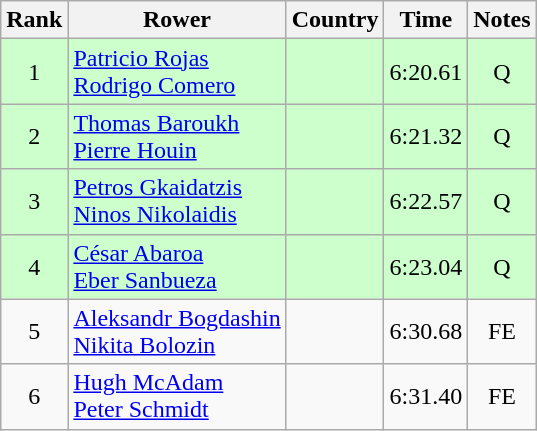<table class="wikitable" style="text-align:center">
<tr>
<th>Rank</th>
<th>Rower</th>
<th>Country</th>
<th>Time</th>
<th>Notes</th>
</tr>
<tr bgcolor=ccffcc>
<td>1</td>
<td align="left"><a href='#'>Patricio Rojas</a><br><a href='#'>Rodrigo Comero</a></td>
<td align="left"></td>
<td>6:20.61</td>
<td>Q</td>
</tr>
<tr bgcolor=ccffcc>
<td>2</td>
<td align="left"><a href='#'>Thomas Baroukh</a><br><a href='#'>Pierre Houin</a></td>
<td align="left"></td>
<td>6:21.32</td>
<td>Q</td>
</tr>
<tr bgcolor=ccffcc>
<td>3</td>
<td align="left"><a href='#'>Petros Gkaidatzis</a><br><a href='#'>Ninos Nikolaidis</a></td>
<td align="left"></td>
<td>6:22.57</td>
<td>Q</td>
</tr>
<tr bgcolor=ccffcc>
<td>4</td>
<td align="left"><a href='#'>César Abaroa</a><br><a href='#'>Eber Sanbueza</a></td>
<td align="left"></td>
<td>6:23.04</td>
<td>Q</td>
</tr>
<tr>
<td>5</td>
<td align="left"><a href='#'>Aleksandr Bogdashin</a><br><a href='#'>Nikita Bolozin</a></td>
<td align="left"></td>
<td>6:30.68</td>
<td>FE</td>
</tr>
<tr>
<td>6</td>
<td align="left"><a href='#'>Hugh McAdam</a><br><a href='#'>Peter Schmidt</a></td>
<td align="left"></td>
<td>6:31.40</td>
<td>FE</td>
</tr>
</table>
